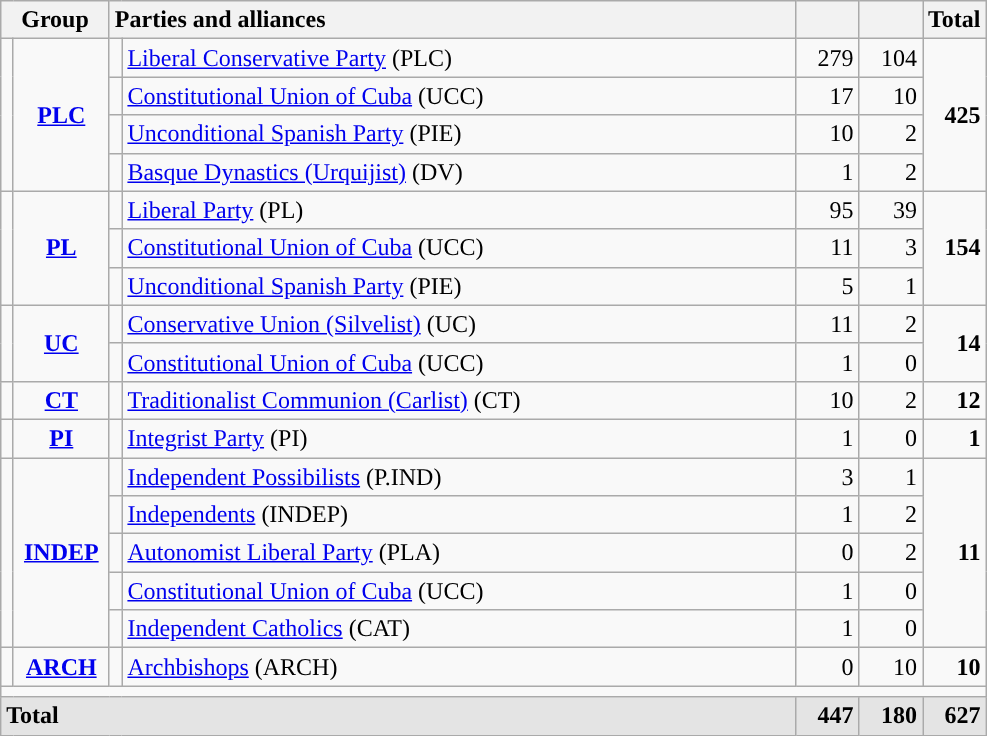<table class="wikitable" style="text-align:right;">
<tr>
<th colspan="2" width="65">Group</th>
<th style="text-align:left;" colspan="2" width="450">Parties and alliances</th>
<th width="35"></th>
<th width="35"></th>
<th width="35">Total</th>
</tr>
<tr>
<td rowspan="4" width="1"></td>
<td rowspan="4" align="center"><strong><a href='#'>PLC</a></strong></td>
<td width="1" style="color:inherit;background:"></td>
<td align="left"><a href='#'>Liberal Conservative Party</a> (PLC)</td>
<td>279</td>
<td>104</td>
<td rowspan="4"><strong>425</strong></td>
</tr>
<tr>
<td style="color:inherit;background:"></td>
<td align="left"><a href='#'>Constitutional Union of Cuba</a> (UCC)</td>
<td>17</td>
<td>10</td>
</tr>
<tr>
<td style="color:inherit;background:"></td>
<td align="left"><a href='#'>Unconditional Spanish Party</a> (PIE)</td>
<td>10</td>
<td>2</td>
</tr>
<tr>
<td style="color:inherit;background:"></td>
<td align="left"><a href='#'>Basque Dynastics (Urquijist)</a> (DV)</td>
<td>1</td>
<td>2</td>
</tr>
<tr>
<td rowspan="3" style="color:inherit;background:"></td>
<td rowspan="3" align="center"><strong><a href='#'>PL</a></strong></td>
<td style="color:inherit;background:"></td>
<td align="left"><a href='#'>Liberal Party</a> (PL)</td>
<td>95</td>
<td>39</td>
<td rowspan="3"><strong>154</strong></td>
</tr>
<tr>
<td style="color:inherit;background:"></td>
<td align="left"><a href='#'>Constitutional Union of Cuba</a> (UCC)</td>
<td>11</td>
<td>3</td>
</tr>
<tr>
<td style="color:inherit;background:"></td>
<td align="left"><a href='#'>Unconditional Spanish Party</a> (PIE)</td>
<td>5</td>
<td>1</td>
</tr>
<tr>
<td rowspan="2" style="color:inherit;background:"></td>
<td rowspan="2" align="center"><strong><a href='#'>UC</a></strong></td>
<td style="color:inherit;background:"></td>
<td align="left"><a href='#'>Conservative Union (Silvelist)</a> (UC)</td>
<td>11</td>
<td>2</td>
<td rowspan="2"><strong>14</strong></td>
</tr>
<tr>
<td style="color:inherit;background:"></td>
<td align="left"><a href='#'>Constitutional Union of Cuba</a> (UCC)</td>
<td>1</td>
<td>0</td>
</tr>
<tr>
<td style="color:inherit;background:"></td>
<td align="center"><strong><a href='#'>CT</a></strong></td>
<td style="color:inherit;background:"></td>
<td align="left"><a href='#'>Traditionalist Communion (Carlist)</a> (CT)</td>
<td>10</td>
<td>2</td>
<td><strong>12</strong></td>
</tr>
<tr>
<td style="color:inherit;background:"></td>
<td align="center"><strong><a href='#'>PI</a></strong></td>
<td style="color:inherit;background:"></td>
<td align="left"><a href='#'>Integrist Party</a> (PI)</td>
<td>1</td>
<td>0</td>
<td><strong>1</strong></td>
</tr>
<tr>
<td rowspan="5" style="color:inherit;background:"></td>
<td rowspan="5" align="center"><strong><a href='#'>INDEP</a></strong></td>
<td style="color:inherit;background:"></td>
<td align="left"><a href='#'>Independent Possibilists</a> (P.IND)</td>
<td>3</td>
<td>1</td>
<td rowspan="5"><strong>11</strong></td>
</tr>
<tr>
<td style="color:inherit;background:"></td>
<td align="left"><a href='#'>Independents</a> (INDEP)</td>
<td>1</td>
<td>2</td>
</tr>
<tr>
<td style="color:inherit;background:"></td>
<td align="left"><a href='#'>Autonomist Liberal Party</a> (PLA)</td>
<td>0</td>
<td>2</td>
</tr>
<tr>
<td style="color:inherit;background:"></td>
<td align="left"><a href='#'>Constitutional Union of Cuba</a> (UCC)</td>
<td>1</td>
<td>0</td>
</tr>
<tr>
<td style="color:inherit;background:"></td>
<td align="left"><a href='#'>Independent Catholics</a> (CAT)</td>
<td>1</td>
<td>0</td>
</tr>
<tr>
<td style="color:inherit;background:"></td>
<td align="center"><strong><a href='#'>ARCH</a></strong></td>
<td style="color:inherit;background:"></td>
<td align="left"><a href='#'>Archbishops</a> (ARCH)</td>
<td>0</td>
<td>10</td>
<td><strong>10</strong></td>
</tr>
<tr>
<td colspan="7"></td>
</tr>
<tr style="background:#E4E4E4; font-weight:bold;">
<td align="left" colspan="4">Total</td>
<td>447</td>
<td>180</td>
<td>627</td>
</tr>
</table>
